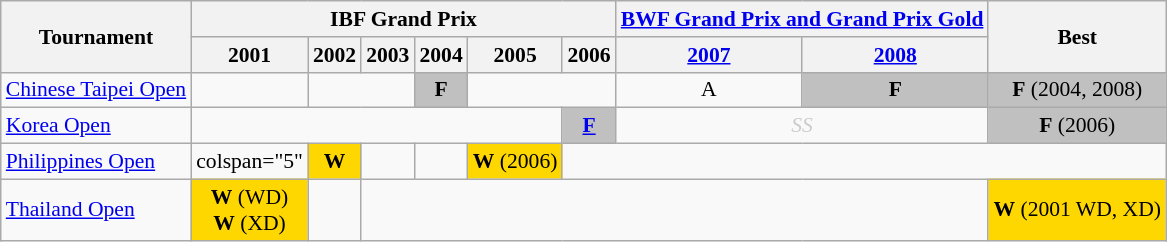<table class="wikitable" style="font-size: 90%; text-align:center">
<tr>
<th rowspan="2">Tournament</th>
<th colspan="6"><strong>IBF Grand Prix</strong></th>
<th colspan="2"><strong><a href='#'>BWF Grand Prix and Grand Prix Gold</a></strong></th>
<th rowspan="2">Best</th>
</tr>
<tr>
<th>2001</th>
<th>2002</th>
<th>2003</th>
<th>2004</th>
<th>2005</th>
<th>2006</th>
<th><a href='#'>2007</a></th>
<th><a href='#'>2008</a></th>
</tr>
<tr>
<td align=left><a href='#'>Chinese Taipei Open</a></td>
<td></td>
<td colspan="2"></td>
<td bgcolor=Silver><strong>F</strong></td>
<td colspan="2"></td>
<td>A</td>
<td bgcolor=Silver><strong>F</strong></td>
<td bgcolor=Silver><strong>F</strong> (2004, 2008)</td>
</tr>
<tr>
<td align=left><a href='#'>Korea Open</a></td>
<td colspan="5"></td>
<td bgcolor=Silver><a href='#'><strong>F</strong></a></td>
<td colspan="2" style=color:#ccc><em>SS</em></td>
<td bgcolor=Silver><strong>F</strong> (2006)</td>
</tr>
<tr>
<td align=left><a href='#'>Philippines Open</a></td>
<td>colspan="5" </td>
<td bgcolor=Gold><strong>W</strong></td>
<td></td>
<td></td>
<td bgcolor=Gold><strong>W</strong> (2006)</td>
</tr>
<tr>
<td align=left><a href='#'>Thailand Open</a></td>
<td bgcolor=Gold><strong>W</strong> (WD)<br><strong>W</strong> (XD)</td>
<td></td>
<td colspan="6"></td>
<td bgcolor=Gold><strong>W</strong> (2001 WD, XD)</td>
</tr>
</table>
